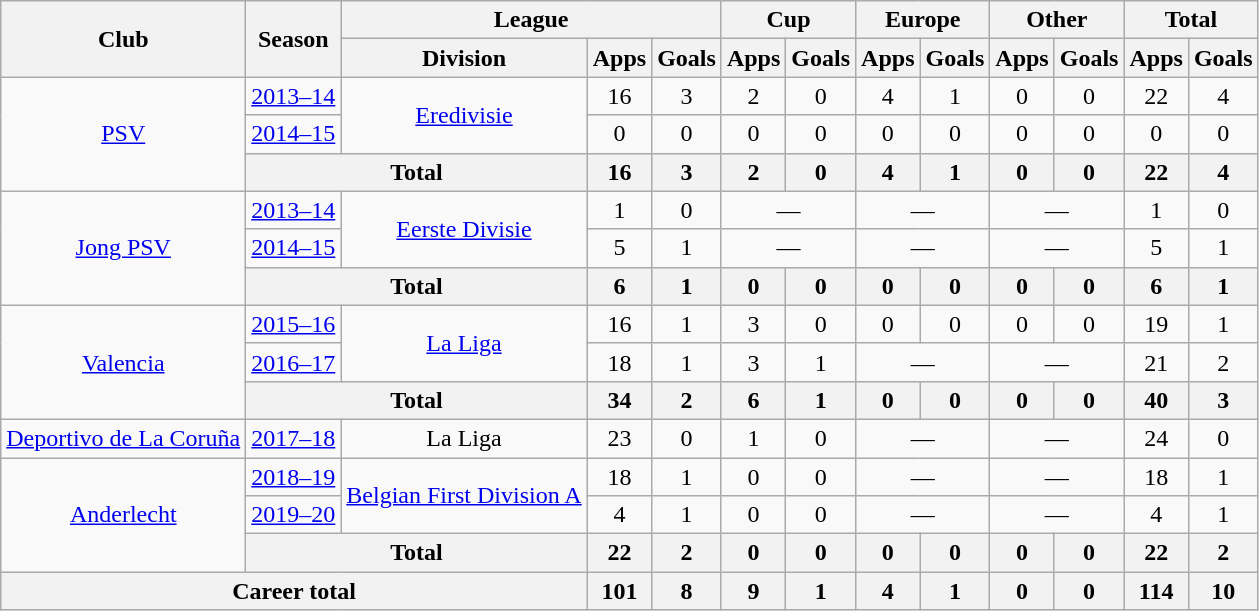<table class="wikitable" style="text-align:center">
<tr>
<th rowspan="2">Club</th>
<th rowspan="2">Season</th>
<th colspan="3">League</th>
<th colspan="2">Cup</th>
<th colspan="2">Europe</th>
<th colspan="2">Other</th>
<th colspan="2">Total</th>
</tr>
<tr>
<th>Division</th>
<th>Apps</th>
<th>Goals</th>
<th>Apps</th>
<th>Goals</th>
<th>Apps</th>
<th>Goals</th>
<th>Apps</th>
<th>Goals</th>
<th>Apps</th>
<th>Goals</th>
</tr>
<tr>
<td rowspan="3"><a href='#'>PSV</a></td>
<td><a href='#'>2013–14</a></td>
<td rowspan="2"><a href='#'>Eredivisie</a></td>
<td>16</td>
<td>3</td>
<td>2</td>
<td>0</td>
<td>4</td>
<td>1</td>
<td>0</td>
<td>0</td>
<td>22</td>
<td>4</td>
</tr>
<tr>
<td><a href='#'>2014–15</a></td>
<td>0</td>
<td>0</td>
<td>0</td>
<td>0</td>
<td>0</td>
<td>0</td>
<td>0</td>
<td>0</td>
<td>0</td>
<td>0</td>
</tr>
<tr>
<th colspan="2">Total</th>
<th>16</th>
<th>3</th>
<th>2</th>
<th>0</th>
<th>4</th>
<th>1</th>
<th>0</th>
<th>0</th>
<th>22</th>
<th>4</th>
</tr>
<tr>
<td rowspan="3"><a href='#'>Jong PSV</a></td>
<td><a href='#'>2013–14</a></td>
<td rowspan="2"><a href='#'>Eerste Divisie</a></td>
<td>1</td>
<td>0</td>
<td colspan="2">—</td>
<td colspan="2">—</td>
<td colspan="2">—</td>
<td>1</td>
<td>0</td>
</tr>
<tr>
<td><a href='#'>2014–15</a></td>
<td>5</td>
<td>1</td>
<td colspan="2">—</td>
<td colspan="2">—</td>
<td colspan="2">—</td>
<td>5</td>
<td>1</td>
</tr>
<tr>
<th colspan="2">Total</th>
<th>6</th>
<th>1</th>
<th>0</th>
<th>0</th>
<th>0</th>
<th>0</th>
<th>0</th>
<th>0</th>
<th>6</th>
<th>1</th>
</tr>
<tr>
<td rowspan="3"><a href='#'>Valencia</a></td>
<td><a href='#'>2015–16</a></td>
<td rowspan="2"><a href='#'>La Liga</a></td>
<td>16</td>
<td>1</td>
<td>3</td>
<td>0</td>
<td>0</td>
<td>0</td>
<td>0</td>
<td>0</td>
<td>19</td>
<td>1</td>
</tr>
<tr>
<td><a href='#'>2016–17</a></td>
<td>18</td>
<td>1</td>
<td>3</td>
<td>1</td>
<td colspan="2">—</td>
<td colspan="2">—</td>
<td>21</td>
<td>2</td>
</tr>
<tr>
<th colspan="2">Total</th>
<th>34</th>
<th>2</th>
<th>6</th>
<th>1</th>
<th>0</th>
<th>0</th>
<th>0</th>
<th>0</th>
<th>40</th>
<th>3</th>
</tr>
<tr>
<td><a href='#'>Deportivo de La Coruña</a></td>
<td><a href='#'>2017–18</a></td>
<td>La Liga</td>
<td>23</td>
<td>0</td>
<td>1</td>
<td>0</td>
<td colspan="2">—</td>
<td colspan="2">—</td>
<td>24</td>
<td>0</td>
</tr>
<tr>
<td rowspan="3"><a href='#'>Anderlecht</a></td>
<td><a href='#'>2018–19</a></td>
<td rowspan="2"><a href='#'>Belgian First Division A</a></td>
<td>18</td>
<td>1</td>
<td>0</td>
<td>0</td>
<td colspan="2">—</td>
<td colspan="2">—</td>
<td>18</td>
<td>1</td>
</tr>
<tr>
<td><a href='#'>2019–20</a></td>
<td>4</td>
<td>1</td>
<td>0</td>
<td>0</td>
<td colspan="2">—</td>
<td colspan="2">—</td>
<td>4</td>
<td>1</td>
</tr>
<tr>
<th colspan="2">Total</th>
<th>22</th>
<th>2</th>
<th>0</th>
<th>0</th>
<th>0</th>
<th>0</th>
<th>0</th>
<th>0</th>
<th>22</th>
<th>2</th>
</tr>
<tr>
<th colspan="3">Career total</th>
<th>101</th>
<th>8</th>
<th>9</th>
<th>1</th>
<th>4</th>
<th>1</th>
<th>0</th>
<th>0</th>
<th>114</th>
<th>10</th>
</tr>
</table>
